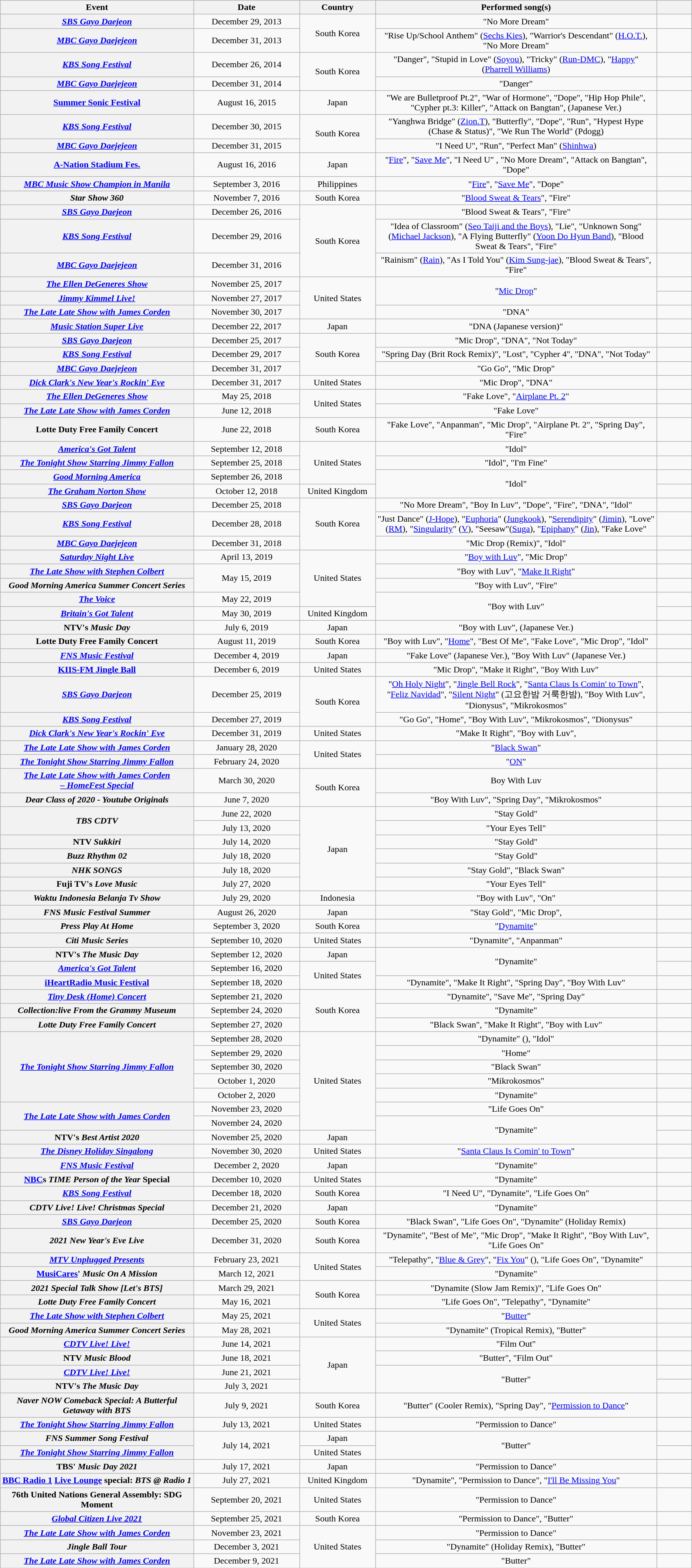<table class="wikitable sortable plainrowheaders" style="text-align:center;">
<tr>
<th scope="col" style="width:11%;">Event</th>
<th scope="col" style="width:6%;">Date</th>
<th scope="col" style="width:3%;">Country</th>
<th scope="col" style="width:16%;" class="unsortable">Performed song(s)</th>
<th scope="col" style="width:2%;" class="unsortable"></th>
</tr>
<tr>
<th scope="row"><em><a href='#'>SBS Gayo Daejeon</a></em></th>
<td>December 29, 2013</td>
<td rowspan="2">South Korea</td>
<td>"No More Dream"</td>
<td style="text-align:center; "></td>
</tr>
<tr>
<th scope="row"><em><a href='#'>MBC Gayo Daejejeon</a></em></th>
<td>December 31, 2013</td>
<td>"Rise Up/School Anthem" (<a href='#'>Sechs Kies</a>), "Warrior's Descendant" (<a href='#'>H.O.T.</a>), "No More Dream"</td>
<td style="text-align:center;"></td>
</tr>
<tr>
<th scope="row"><em><a href='#'>KBS Song Festival</a></em></th>
<td>December 26, 2014</td>
<td rowspan="2">South Korea</td>
<td>"Danger", "Stupid in Love" (<a href='#'>Soyou</a>), "Tricky" (<a href='#'>Run-DMC</a>), "<a href='#'>Happy</a>" (<a href='#'>Pharrell Williams</a>)</td>
<td style="text-align:center;"></td>
</tr>
<tr>
<th scope="row"><em><a href='#'>MBC Gayo Daejejeon</a></em></th>
<td>December 31, 2014</td>
<td>"Danger"</td>
<td style="text-align:center;"></td>
</tr>
<tr>
<th scope="row"><a href='#'>Summer Sonic Festival</a></th>
<td>August 16, 2015</td>
<td>Japan</td>
<td>"We are Bulletproof Pt.2", "War of Hormone", "Dope", "Hip Hop Phile", "Cypher pt.3: Killer", "Attack on Bangtan", (Japanese Ver.)</td>
<td style="text-align:center;"></td>
</tr>
<tr>
<th scope="row"><em><a href='#'>KBS Song Festival</a></em></th>
<td>December 30, 2015</td>
<td rowspan="2">South Korea</td>
<td>"Yanghwa Bridge" (<a href='#'>Zion.T</a>), "Butterfly", "Dope", "Run", "Hypest Hype (Chase & Status)", "We Run The World" (Pdogg)</td>
<td style="text-align:center;"></td>
</tr>
<tr>
<th scope="row"><em><a href='#'>MBC Gayo Daejejeon</a></em></th>
<td>December 31, 2015</td>
<td>"I Need U", "Run", "Perfect Man" (<a href='#'>Shinhwa</a>)</td>
<td style="text-align:center;"></td>
</tr>
<tr>
<th scope="row"><a href='#'>A-Nation Stadium Fes.</a></th>
<td>August 16, 2016</td>
<td>Japan</td>
<td>"<a href='#'>Fire</a>", "<a href='#'>Save Me</a>", "I Need U" , "No More Dream", "Attack on Bangtan", "Dope"</td>
<td style="text-align:center;"></td>
</tr>
<tr>
<th scope="row"><em><a href='#'>MBC Music Show Champion in Manila</a></em></th>
<td>September 3, 2016</td>
<td>Philippines</td>
<td>"<a href='#'>Fire</a>", "<a href='#'>Save Me</a>", "Dope"</td>
<td style="text-align:center;"></td>
</tr>
<tr>
<th scope="row"><em>Star Show 360</em></th>
<td>November 7, 2016</td>
<td>South Korea</td>
<td>"<a href='#'>Blood Sweat & Tears</a>", "Fire"</td>
<td style="text-align:center;"></td>
</tr>
<tr>
<th scope="row"><em><a href='#'>SBS Gayo Daejeon</a></em></th>
<td>December 26, 2016</td>
<td rowspan="3">South Korea</td>
<td>"Blood Sweat & Tears", "Fire"</td>
<td style="text-align:center;"></td>
</tr>
<tr>
<th scope="row"><em><a href='#'>KBS Song Festival</a></em></th>
<td>December 29, 2016</td>
<td>"Idea of Classroom" (<a href='#'>Seo Taiji and the Boys</a>), "Lie", "Unknown Song" (<a href='#'>Michael Jackson</a>), "A Flying Butterfly" (<a href='#'>Yoon Do Hyun Band</a>), "Blood Sweat & Tears", "Fire"</td>
<td style="text-align:center;"></td>
</tr>
<tr>
<th scope="row"><em><a href='#'>MBC Gayo Daejejeon</a></em></th>
<td>December 31, 2016</td>
<td>"Rainism" (<a href='#'>Rain</a>), "As I Told You" (<a href='#'>Kim Sung-jae</a>), "Blood Sweat & Tears", "Fire"</td>
<td style="text-align:center;"></td>
</tr>
<tr>
<th scope="row"><em><a href='#'>The Ellen DeGeneres Show</a></em></th>
<td>November 25, 2017</td>
<td rowspan="3">United States</td>
<td rowspan="2">"<a href='#'>Mic Drop</a>"</td>
<td style="text-align:center;"></td>
</tr>
<tr>
<th scope="row"><em><a href='#'>Jimmy Kimmel Live!</a></em></th>
<td>November 27, 2017</td>
<td style="text-align:center;"></td>
</tr>
<tr>
<th scope="row"><em><a href='#'>The Late Late Show with James Corden</a></em></th>
<td>November 30, 2017</td>
<td>"DNA"</td>
<td style="text-align:center;"></td>
</tr>
<tr>
<th scope="row"><em><a href='#'>Music Station Super Live</a></em></th>
<td>December 22, 2017</td>
<td>Japan</td>
<td>"DNA (Japanese version)"</td>
<td style="text-align:center;"></td>
</tr>
<tr>
<th scope="row"><em><a href='#'>SBS Gayo Daejeon</a></em></th>
<td>December 25, 2017</td>
<td rowspan="3">South Korea</td>
<td>"Mic Drop", "DNA", "Not Today"</td>
<td style="text-align:center;"></td>
</tr>
<tr>
<th scope="row"><em><a href='#'>KBS Song Festival</a></em></th>
<td>December 29, 2017</td>
<td>"Spring Day (Brit Rock Remix)", "Lost", "Cypher 4", "DNA", "Not Today"</td>
<td style="text-align:center;"></td>
</tr>
<tr>
<th scope="row"><em><a href='#'>MBC Gayo Daejejeon</a></em></th>
<td>December 31, 2017</td>
<td>"Go Go", "Mic Drop"</td>
<td style="text-align:center;"></td>
</tr>
<tr>
<th scope="row"><em><a href='#'>Dick Clark's New Year's Rockin' Eve</a></em></th>
<td>December 31, 2017</td>
<td>United States</td>
<td>"Mic Drop", "DNA"</td>
<td style="text-align:center;"></td>
</tr>
<tr>
<th scope="row"><em><a href='#'>The Ellen DeGeneres Show</a></em></th>
<td>May 25, 2018</td>
<td rowspan="2">United States</td>
<td>"Fake Love", "<a href='#'>Airplane Pt. 2</a>"</td>
<td style="text-align:center;"></td>
</tr>
<tr>
<th scope="row"><em><a href='#'>The Late Late Show with James Corden</a></em></th>
<td>June 12, 2018</td>
<td>"Fake Love"</td>
<td style="text-align:center;"></td>
</tr>
<tr>
<th scope="row">Lotte Duty Free Family Concert</th>
<td>June 22, 2018</td>
<td>South Korea</td>
<td>"Fake Love", "Anpanman", "Mic Drop", "Airplane Pt. 2", "Spring Day", "Fire"</td>
<td style="text-align:center;"></td>
</tr>
<tr>
<th scope="row"><em><a href='#'>America's Got Talent</a></em></th>
<td>September 12, 2018</td>
<td rowspan="3">United States</td>
<td>"Idol"</td>
<td style="text-align:center; "></td>
</tr>
<tr>
<th scope="row"><em><a href='#'>The Tonight Show Starring Jimmy Fallon</a></em></th>
<td>September 25, 2018</td>
<td>"Idol", "I'm Fine"</td>
<td style="text-align:center;"></td>
</tr>
<tr>
<th scope="row"><em><a href='#'>Good Morning America</a></em></th>
<td>September 26, 2018</td>
<td rowspan="2">"Idol"</td>
<td style="text-align:center;"></td>
</tr>
<tr>
<th scope="row"><em><a href='#'>The Graham Norton Show</a></em></th>
<td>October 12, 2018</td>
<td>United Kingdom</td>
<td style="text-align:center;"></td>
</tr>
<tr>
<th scope="row"><em><a href='#'>SBS Gayo Daejeon</a></em></th>
<td>December 25, 2018</td>
<td rowspan="3">South Korea</td>
<td>"No More Dream", "Boy In Luv", "Dope", "Fire", "DNA", "Idol"</td>
<td style="text-align:center;"></td>
</tr>
<tr>
<th scope="row"><em><a href='#'>KBS Song Festival</a></em></th>
<td>December 28, 2018</td>
<td>"Just Dance" (<a href='#'>J-Hope</a>), "<a href='#'>Euphoria</a>" (<a href='#'>Jungkook</a>), "<a href='#'>Serendipity</a>" (<a href='#'>Jimin</a>), "Love" (<a href='#'>RM</a>), "<a href='#'>Singularity</a>" (<a href='#'>V</a>), "Seesaw"(<a href='#'>Suga</a>), "<a href='#'>Epiphany</a>" (<a href='#'>Jin</a>), "Fake Love"</td>
<td style="text-align:center;"></td>
</tr>
<tr>
<th scope="row"><em><a href='#'>MBC Gayo Daejejeon</a></em></th>
<td>December 31, 2018</td>
<td>"Mic Drop (Remix)", "Idol"</td>
<td style="text-align:center;"></td>
</tr>
<tr>
<th scope="row"><em><a href='#'>Saturday Night Live</a></em></th>
<td>April 13, 2019</td>
<td rowspan="4">United States</td>
<td>"<a href='#'>Boy with Luv</a>", "Mic Drop"</td>
<td style="text-align:center;"></td>
</tr>
<tr>
<th scope="row"><em><a href='#'>The Late Show with Stephen Colbert</a></em></th>
<td rowspan="2">May 15, 2019</td>
<td>"Boy with Luv", "<a href='#'>Make It Right</a>"</td>
<td style="text-align:center;"></td>
</tr>
<tr>
<th scope="row"><em>Good Morning America Summer Concert Series</em></th>
<td>"Boy with Luv", "Fire"</td>
<td style="text-align:center;"></td>
</tr>
<tr>
<th scope="row"><em><a href='#'>The Voice</a></em></th>
<td>May 22, 2019</td>
<td rowspan="2">"Boy with Luv"</td>
<td style="text-align:center;"></td>
</tr>
<tr>
<th scope="row"><em><a href='#'>Britain's Got Talent</a></em></th>
<td>May 30, 2019</td>
<td>United Kingdom</td>
<td style="text-align:center;"></td>
</tr>
<tr>
<th scope="row">NTV's <em>Music Day</em></th>
<td>July 6, 2019</td>
<td>Japan</td>
<td>"Boy with Luv", (Japanese Ver.)</td>
<td style="text-align:center;"></td>
</tr>
<tr>
<th scope="row">Lotte Duty Free Family Concert</th>
<td>August 11, 2019</td>
<td>South Korea</td>
<td>"Boy with Luv", "<a href='#'>Home</a>", "Best Of Me", "Fake Love", "Mic Drop", "Idol"</td>
<td style="text-align:center;"></td>
</tr>
<tr>
<th scope="row"><em><a href='#'>FNS Music Festival</a></em></th>
<td>December 4, 2019</td>
<td>Japan</td>
<td>"Fake Love" (Japanese Ver.), "Boy With Luv" (Japanese Ver.)</td>
<td style="text-align:center;"></td>
</tr>
<tr>
<th scope="row"><a href='#'>KIIS-FM Jingle Ball</a></th>
<td>December 6, 2019</td>
<td>United States</td>
<td>"Mic Drop", "Make it Right", "Boy With Luv"</td>
<td style="text-align:center;"></td>
</tr>
<tr>
<th scope="row"><em><a href='#'>SBS Gayo Daejeon</a></em></th>
<td>December 25, 2019</td>
<td rowspan="2">South Korea</td>
<td>"<a href='#'>Oh Holy Night</a>", "<a href='#'>Jingle Bell Rock</a>", "<a href='#'>Santa Claus Is Comin' to Town</a>", "<a href='#'>Feliz Navidad</a>", "<a href='#'>Silent Night</a>" (고요한밤 거룩한밤), "Boy With Luv", "Dionysus", "Mikrokosmos"</td>
<td style="text-align:center;"></td>
</tr>
<tr>
<th scope="row"><em><a href='#'>KBS Song Festival</a></em></th>
<td>December 27, 2019</td>
<td>"Go Go", "Home", "Boy With Luv", "Mikrokosmos", "Dionysus"</td>
<td style="text-align:center;"></td>
</tr>
<tr>
<th scope="row"><em><a href='#'>Dick Clark's New Year's Rockin' Eve</a></em></th>
<td>December 31, 2019</td>
<td>United States</td>
<td>"Make It Right", "Boy with Luv",</td>
<td style="text-align:center;"></td>
</tr>
<tr>
<th scope="row"><em><a href='#'>The Late Late Show with James Corden</a></em></th>
<td>January 28, 2020</td>
<td rowspan="2">United States</td>
<td>"<a href='#'>Black Swan</a>"</td>
<td style="text-align:center;"></td>
</tr>
<tr>
<th scope="row"><em><a href='#'>The Tonight Show Starring Jimmy Fallon</a></em></th>
<td>February 24, 2020</td>
<td>"<a href='#'>ON</a>"</td>
<td style="text-align:center;"></td>
</tr>
<tr>
<th scope="row"><em><a href='#'>The Late Late Show with James Corden <br> – HomeFest Special</a></em></th>
<td>March 30, 2020</td>
<td rowspan="2">South Korea</td>
<td>Boy With Luv</td>
<td style="text-align:center;"></td>
</tr>
<tr>
<th scope="row"><em>Dear Class of 2020 - Youtube Originals</em></th>
<td>June 7, 2020</td>
<td>"Boy With Luv", "Spring Day", "Mikrokosmos"</td>
<td style="text-align:center;"></td>
</tr>
<tr>
<th scope="row" rowspan="2"><em>TBS CDTV</em></th>
<td>June 22, 2020</td>
<td rowspan="6">Japan</td>
<td>"Stay Gold"</td>
<td style="text-align:center;"></td>
</tr>
<tr>
<td>July 13, 2020</td>
<td>"Your Eyes Tell"</td>
<td style="text-align:center;"></td>
</tr>
<tr>
<th scope="row">NTV <em>Sukkiri</em></th>
<td>July 14, 2020</td>
<td>"Stay Gold"</td>
<td style="text-align:center;"></td>
</tr>
<tr>
<th scope="row"><em>Buzz Rhythm 02</em></th>
<td>July 18, 2020</td>
<td>"Stay Gold"</td>
<td style="text-align:center;"></td>
</tr>
<tr>
<th scope="row"><em>NHK SONGS</em></th>
<td>July 18, 2020</td>
<td>"Stay Gold", "Black Swan"</td>
<td style="text-align:center;"></td>
</tr>
<tr>
<th scope="row">Fuji TV's <em>Love Music</em></th>
<td>July 27, 2020</td>
<td>"Your Eyes Tell"</td>
<td style="text-align:center;"></td>
</tr>
<tr>
<th scope="row"><em>Waktu Indonesia Belanja Tv Show</em></th>
<td>July 29, 2020</td>
<td>Indonesia</td>
<td>"Boy with Luv", "On"</td>
<td style="text-align:center;"></td>
</tr>
<tr>
<th scope="row"><em>FNS Music Festival Summer</em></th>
<td>August 26, 2020</td>
<td>Japan</td>
<td>"Stay Gold", "Mic Drop",</td>
<td style="text-align:center;"></td>
</tr>
<tr>
<th scope="row"><em>Press Play At Home</em></th>
<td>September 3, 2020</td>
<td>South Korea</td>
<td>"<a href='#'>Dynamite</a>"</td>
<td style="text-align:center;"></td>
</tr>
<tr>
<th scope="row"><em>Citi Music Series</em></th>
<td>September 10, 2020</td>
<td>United States</td>
<td>"Dynamite", "Anpanman"</td>
<td style="text-align:center;"></td>
</tr>
<tr>
<th scope="row">NTV's <em>The Music Day</em></th>
<td>September 12, 2020</td>
<td>Japan</td>
<td rowspan="2">"Dynamite"</td>
<td style="text-align:center;"></td>
</tr>
<tr>
<th scope="row"><em><a href='#'>America's Got Talent</a></em></th>
<td>September 16, 2020</td>
<td rowspan="2">United States</td>
<td style="text-align:center;"></td>
</tr>
<tr>
<th scope="row"><a href='#'>iHeartRadio Music Festival</a></th>
<td>September 18, 2020</td>
<td>"Dynamite", "Make It Right", "Spring Day", "Boy With Luv"</td>
<td style="text-align:center;"></td>
</tr>
<tr>
<th scope="row"><em><a href='#'>Tiny Desk (Home) Concert</a></em></th>
<td>September 21, 2020</td>
<td rowspan="3">South Korea</td>
<td>"Dynamite", "Save Me", "Spring Day"</td>
<td style="text-align:center;"></td>
</tr>
<tr>
<th scope="row"><em>Collection:live From the Grammy Museum</em></th>
<td>September 24, 2020</td>
<td>"Dynamite"</td>
<td style="text-align:center;"></td>
</tr>
<tr>
<th scope="row"><em>Lotte Duty Free Family Concert</em></th>
<td>September 27, 2020</td>
<td>"Black Swan", "Make It Right", "Boy with Luv"</td>
<td style="text-align:center;"></td>
</tr>
<tr>
<th scope="row" rowspan="5"><em><a href='#'>The Tonight Show Starring Jimmy Fallon</a></em></th>
<td>September 28, 2020</td>
<td rowspan="7">United States</td>
<td>"Dynamite" (), "Idol"</td>
<td style="text-align:center;"></td>
</tr>
<tr>
<td>September 29, 2020</td>
<td>"Home"</td>
<td style="text-align:center;"></td>
</tr>
<tr>
<td>September 30, 2020</td>
<td>"Black Swan"</td>
<td style="text-align:center;"></td>
</tr>
<tr>
<td>October 1, 2020</td>
<td>"Mikrokosmos"</td>
<td style="text-align:center;"></td>
</tr>
<tr>
<td>October 2, 2020</td>
<td>"Dynamite"</td>
<td style="text-align:center;"></td>
</tr>
<tr>
<th scope="row" rowspan="2"><em><a href='#'>The Late Late Show with James Corden</a></em></th>
<td>November 23, 2020</td>
<td>"Life Goes On"</td>
<td style="text-align:center;"></td>
</tr>
<tr>
<td>November 24, 2020</td>
<td rowspan="2">"Dynamite"</td>
<td style="text-align:center;"></td>
</tr>
<tr>
<th scope="row">NTV's <em>Best Artist 2020</em></th>
<td>November 25, 2020</td>
<td>Japan</td>
<td style="text-align:center;"></td>
</tr>
<tr>
<th scope="row"><em><a href='#'>The Disney Holiday Singalong</a></em></th>
<td>November 30, 2020</td>
<td>United States</td>
<td>"<a href='#'>Santa Claus Is Comin' to Town</a>"</td>
<td style="text-align:center;"></td>
</tr>
<tr>
<th scope="row"><em><a href='#'>FNS Music Festival</a></em></th>
<td>December 2, 2020</td>
<td>Japan</td>
<td>"Dynamite"</td>
<td style="text-align:center;"></td>
</tr>
<tr>
<th scope="row"><a href='#'>NBC</a>s <em>TIME Person of the Year</em> Special</th>
<td>December 10, 2020</td>
<td>United States</td>
<td>"Dynamite"</td>
<td style="text-align:center;"></td>
</tr>
<tr>
<th scope="row"><em><a href='#'>KBS Song Festival</a></em></th>
<td>December 18, 2020</td>
<td>South Korea</td>
<td>"I Need U", "Dynamite", "Life Goes On"</td>
<td style="text-align:center;"></td>
</tr>
<tr>
<th scope="row"><em>CDTV Live! Live! Christmas Special</em></th>
<td>December 21, 2020</td>
<td>Japan</td>
<td>"Dynamite"</td>
<td style="text-align:center;"></td>
</tr>
<tr>
<th scope="row"><em><a href='#'>SBS Gayo Daejeon</a></em></th>
<td>December 25, 2020</td>
<td>South Korea</td>
<td>"Black Swan", "Life Goes On", "Dynamite" (Holiday Remix)</td>
<td style="text-align:center;"></td>
</tr>
<tr>
<th scope="row"><em>2021 New Year's Eve Live</em></th>
<td>December 31, 2020</td>
<td>South Korea</td>
<td>"Dynamite", "Best of Me", "Mic Drop", "Make It Right", "Boy With Luv", "Life Goes On"</td>
<td style="text-align:center;"></td>
</tr>
<tr>
<th scope="row"><em><a href='#'>MTV Unplugged Presents</a></em></th>
<td>February 23, 2021</td>
<td rowspan="2">United States</td>
<td>"Telepathy", "<a href='#'>Blue & Grey</a>", "<a href='#'>Fix You</a>" (), "Life Goes On", "Dynamite"</td>
<td style="text-align:center;"></td>
</tr>
<tr>
<th scope="row"><a href='#'>MusiCares</a>' <em>Music On A Mission</em></th>
<td>March 12, 2021</td>
<td>"Dynamite"</td>
<td style="text-align:center;"></td>
</tr>
<tr>
<th scope="row"><em>2021 Special Talk Show [Let's BTS]</em></th>
<td>March 29, 2021</td>
<td rowspan="2">South Korea</td>
<td>"Dynamite (Slow Jam Remix)", "Life Goes On"</td>
<td style="text-align:center;"></td>
</tr>
<tr>
<th scope="row"><em>Lotte Duty Free Family Concert</em></th>
<td>May 16, 2021</td>
<td>"Life Goes On", "Telepathy", "Dynamite"</td>
<td style="text-align:center;"></td>
</tr>
<tr>
<th scope="row"><em><a href='#'>The Late Show with Stephen Colbert</a></em></th>
<td>May 25, 2021</td>
<td rowspan="2">United States</td>
<td>"<a href='#'>Butter</a>"</td>
<td style="text-align:center;"></td>
</tr>
<tr>
<th scope="row"><em>Good Morning America Summer Concert Series</em></th>
<td>May 28, 2021</td>
<td>"Dynamite" (Tropical Remix), "Butter"</td>
<td style="text-align:center;"></td>
</tr>
<tr>
<th scope="row"><em><a href='#'>CDTV Live! Live!</a></em></th>
<td>June 14, 2021</td>
<td rowspan="4">Japan</td>
<td>"Film Out"</td>
<td style="text-align:center;"></td>
</tr>
<tr>
<th scope="row">NTV <em>Music Blood</em></th>
<td>June 18, 2021</td>
<td>"Butter", "Film Out"</td>
<td style="text-align:center;"></td>
</tr>
<tr>
<th scope="row"><em><a href='#'>CDTV Live! Live!</a></em></th>
<td>June 21, 2021</td>
<td rowspan="2">"Butter"</td>
<td style="text-align:center;"></td>
</tr>
<tr>
<th scope="row">NTV's <em>The Music Day</em></th>
<td>July 3, 2021</td>
<td style="text-align:center;"></td>
</tr>
<tr>
<th scope="row"><em>Naver NOW Comeback Special: A Butterful Getaway with BTS</em></th>
<td>July 9, 2021</td>
<td>South Korea</td>
<td>"Butter" (Cooler Remix), "Spring Day", "<a href='#'>Permission to Dance</a>"</td>
<td style="text-align:center;"></td>
</tr>
<tr>
<th scope="row"><em><a href='#'>The Tonight Show Starring Jimmy Fallon</a></em></th>
<td>July 13, 2021</td>
<td>United States</td>
<td>"Permission to Dance"</td>
<td style="text-align:center;"></td>
</tr>
<tr>
<th scope="row"><em>FNS Summer Song Festival</em></th>
<td rowspan="2">July 14, 2021</td>
<td>Japan</td>
<td rowspan="2">"Butter"</td>
<td style="text-align:center;"></td>
</tr>
<tr>
<th scope="row"><em><a href='#'>The Tonight Show Starring Jimmy Fallon</a></em></th>
<td>United States</td>
<td style="text-align:center;"></td>
</tr>
<tr>
<th scope="row">TBS' <em>Music Day 2021</em></th>
<td>July 17, 2021</td>
<td>Japan</td>
<td>"Permission to Dance"</td>
<td style="text-align:center;"></td>
</tr>
<tr>
<th scope="row"><a href='#'>BBC Radio 1</a> <a href='#'>Live Lounge</a> special: <em>BTS @ Radio 1</em></th>
<td>July 27, 2021</td>
<td>United Kingdom</td>
<td>"Dynamite", "Permission to Dance", "<a href='#'>I'll Be Missing You</a>" </td>
<td style="text-align:center;"></td>
</tr>
<tr>
<th scope="row">76th United Nations General Assembly: SDG Moment</th>
<td>September 20, 2021</td>
<td>United States</td>
<td>"Permission to Dance"</td>
<td style="text-align:center;"></td>
</tr>
<tr>
<th scope="row"><em><a href='#'>Global Citizen Live 2021</a></em></th>
<td>September 25, 2021</td>
<td>South Korea</td>
<td>"Permission to Dance", "Butter"</td>
<td style="text-align:center;"></td>
</tr>
<tr>
<th scope="row"><em><a href='#'>The Late Late Show with James Corden</a></em></th>
<td>November 23, 2021</td>
<td rowspan="3">United States</td>
<td>"Permission to Dance"</td>
<td style="text-align:center;"></td>
</tr>
<tr>
<th scope="row"><em>Jingle Ball Tour</em></th>
<td>December 3, 2021</td>
<td>"Dynamite" (Holiday Remix), "Butter"</td>
<td style="text-align:center;"></td>
</tr>
<tr>
<th scope="row"><em><a href='#'>The Late Late Show with James Corden</a></em></th>
<td>December 9, 2021</td>
<td>"Butter"</td>
<td style="text-align:center;"></td>
</tr>
</table>
